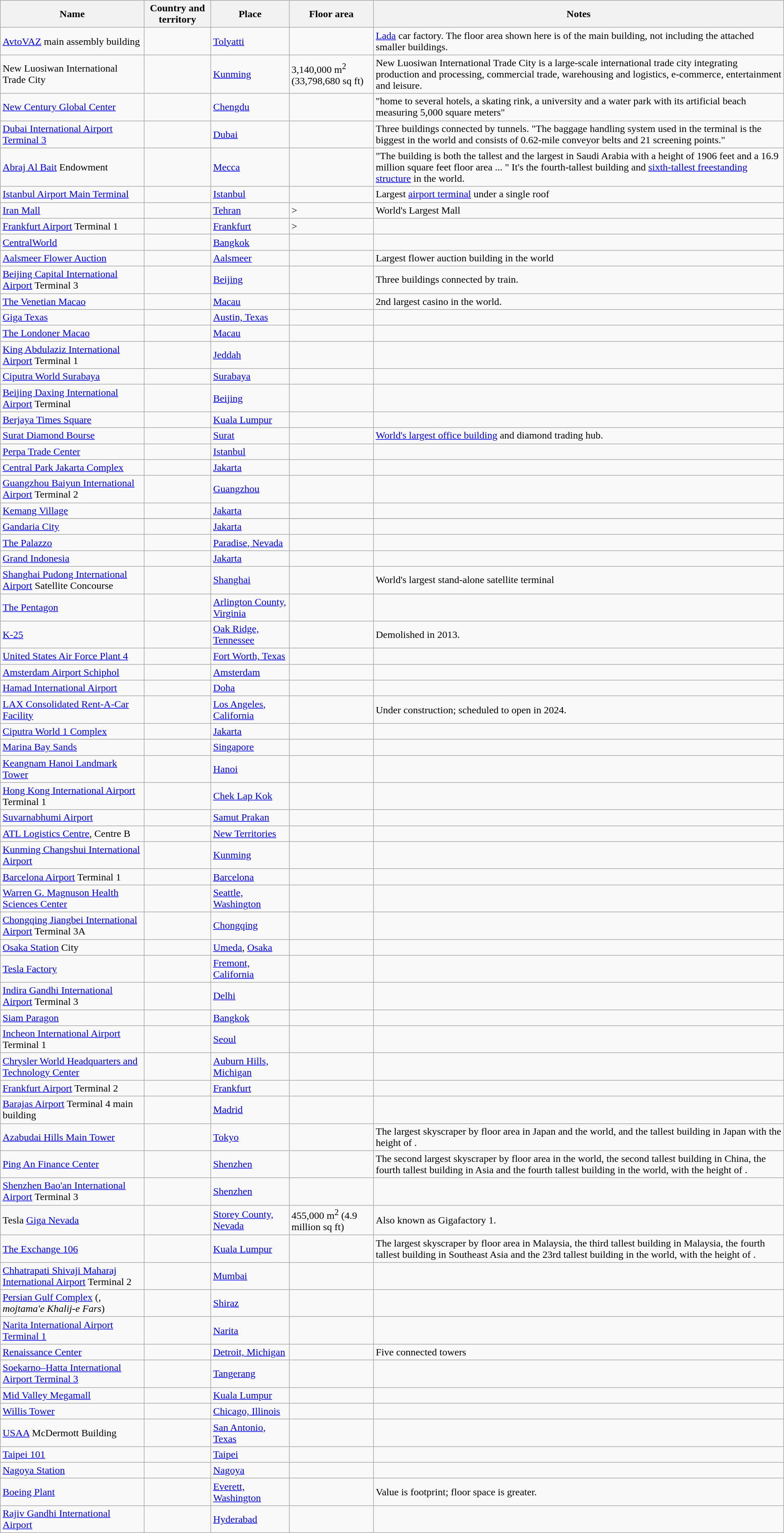<table class="wikitable sortable">
<tr>
<th>Name</th>
<th>Country and territory</th>
<th>Place</th>
<th data-sort-type="number">Floor area</th>
<th class="unsortable">Notes</th>
</tr>
<tr>
<td><a href='#'>AvtoVAZ</a> main assembly building</td>
<td></td>
<td><a href='#'>Tolyatti</a></td>
<td></td>
<td><a href='#'>Lada</a> car factory. The floor area shown here is of the main building, not including the attached smaller buildings. </td>
</tr>
<tr>
<td>New Luosiwan International Trade City</td>
<td></td>
<td><a href='#'>Kunming</a></td>
<td>3,140,000 m<sup>2</sup><br>(33,798,680 sq ft)</td>
<td>New Luosiwan International Trade City is a large-scale international trade city integrating production and processing, commercial trade, warehousing and logistics, e-commerce, entertainment and leisure.</td>
</tr>
<tr>
<td><a href='#'>New Century Global Center</a></td>
<td></td>
<td><a href='#'>Chengdu</a></td>
<td></td>
<td> "home to several hotels, a skating rink, a university and a water park with its artificial beach measuring 5,000 square meters"</td>
</tr>
<tr>
<td><a href='#'>Dubai International Airport Terminal 3</a></td>
<td></td>
<td><a href='#'>Dubai</a></td>
<td></td>
<td>Three buildings connected by tunnels. "The baggage handling system used in the terminal is the biggest in the world and consists of 0.62-mile conveyor belts and 21 screening points."</td>
</tr>
<tr>
<td><a href='#'>Abraj Al Bait</a> Endowment</td>
<td></td>
<td><a href='#'>Mecca</a></td>
<td></td>
<td> "The building is both the tallest and the largest in Saudi Arabia with a height of 1906 feet and a 16.9 million square feet floor area ... " It's the fourth-tallest building and <a href='#'>sixth-tallest freestanding structure</a> in the world.</td>
</tr>
<tr>
<td><a href='#'>Istanbul Airport Main Terminal</a></td>
<td></td>
<td><a href='#'>Istanbul</a></td>
<td></td>
<td>Largest <a href='#'>airport terminal</a> under a single roof </td>
</tr>
<tr>
<td><a href='#'>Iran Mall</a></td>
<td></td>
<td><a href='#'>Tehran</a></td>
<td>> </td>
<td>World's Largest Mall</td>
</tr>
<tr>
<td><a href='#'>Frankfurt Airport</a> Terminal 1</td>
<td></td>
<td><a href='#'>Frankfurt</a></td>
<td>> </td>
<td></td>
</tr>
<tr>
<td><a href='#'>CentralWorld</a></td>
<td></td>
<td><a href='#'>Bangkok</a></td>
<td></td>
<td></td>
</tr>
<tr>
<td><a href='#'>Aalsmeer Flower Auction</a></td>
<td></td>
<td><a href='#'>Aalsmeer</a></td>
<td></td>
<td>Largest flower auction building in the world</td>
</tr>
<tr>
<td><a href='#'>Beijing Capital International Airport</a> Terminal 3</td>
<td></td>
<td><a href='#'>Beijing</a></td>
<td></td>
<td>Three buildings connected by train.</td>
</tr>
<tr>
<td><a href='#'>The Venetian Macao</a></td>
<td></td>
<td><a href='#'>Macau</a></td>
<td></td>
<td>2nd largest casino in the world.</td>
</tr>
<tr>
<td><a href='#'>Giga Texas</a></td>
<td></td>
<td><a href='#'>Austin, Texas</a></td>
<td></td>
<td></td>
</tr>
<tr>
<td><a href='#'>The Londoner Macao</a></td>
<td></td>
<td><a href='#'>Macau</a></td>
<td></td>
<td></td>
</tr>
<tr>
<td><a href='#'>King Abdulaziz International Airport</a> Terminal 1</td>
<td></td>
<td><a href='#'>Jeddah</a></td>
<td></td>
<td></td>
</tr>
<tr>
<td><a href='#'>Ciputra World Surabaya</a></td>
<td></td>
<td><a href='#'>Surabaya</a></td>
<td></td>
<td></td>
</tr>
<tr>
<td><a href='#'>Beijing Daxing International Airport</a> Terminal</td>
<td></td>
<td><a href='#'>Beijing</a></td>
<td></td>
<td></td>
</tr>
<tr>
<td><a href='#'>Berjaya Times Square</a></td>
<td></td>
<td><a href='#'>Kuala Lumpur</a></td>
<td></td>
<td></td>
</tr>
<tr>
<td><a href='#'>Surat Diamond Bourse</a></td>
<td></td>
<td><a href='#'>Surat</a></td>
<td></td>
<td><a href='#'>World's largest office building</a> and diamond trading hub.</td>
</tr>
<tr>
<td><a href='#'>Perpa Trade Center</a></td>
<td></td>
<td><a href='#'>Istanbul</a></td>
<td></td>
<td></td>
</tr>
<tr>
<td><a href='#'>Central Park Jakarta Complex</a></td>
<td></td>
<td><a href='#'>Jakarta</a></td>
<td></td>
<td></td>
</tr>
<tr>
<td><a href='#'>Guangzhou Baiyun International Airport</a> Terminal 2</td>
<td></td>
<td><a href='#'>Guangzhou</a></td>
<td></td>
<td></td>
</tr>
<tr>
<td><a href='#'>Kemang Village</a></td>
<td></td>
<td><a href='#'>Jakarta</a></td>
<td></td>
<td></td>
</tr>
<tr>
</tr>
<tr>
<td><a href='#'>Gandaria City</a></td>
<td></td>
<td><a href='#'>Jakarta</a></td>
<td></td>
<td></td>
</tr>
<tr>
<td><a href='#'>The Palazzo</a></td>
<td></td>
<td><a href='#'>Paradise, Nevada</a></td>
<td></td>
<td></td>
</tr>
<tr>
<td><a href='#'>Grand Indonesia</a></td>
<td></td>
<td><a href='#'>Jakarta</a></td>
<td></td>
<td></td>
</tr>
<tr>
<td><a href='#'>Shanghai Pudong International Airport</a> Satellite Concourse</td>
<td></td>
<td><a href='#'>Shanghai</a></td>
<td></td>
<td>World's largest stand-alone satellite terminal </td>
</tr>
<tr>
<td><a href='#'>The Pentagon</a></td>
<td></td>
<td><a href='#'>Arlington County, Virginia</a></td>
<td></td>
<td></td>
</tr>
<tr>
<td><a href='#'>K-25</a></td>
<td></td>
<td><a href='#'>Oak Ridge, Tennessee</a></td>
<td></td>
<td>Demolished in 2013.</td>
</tr>
<tr>
<td><a href='#'>United States Air Force Plant 4</a></td>
<td></td>
<td><a href='#'>Fort Worth, Texas</a></td>
<td></td>
<td></td>
</tr>
<tr>
<td><a href='#'>Amsterdam Airport Schiphol</a></td>
<td></td>
<td><a href='#'>Amsterdam</a></td>
<td></td>
<td></td>
</tr>
<tr>
<td><a href='#'>Hamad International Airport</a></td>
<td></td>
<td><a href='#'>Doha</a></td>
<td></td>
<td></td>
</tr>
<tr>
<td><a href='#'>LAX Consolidated Rent-A-Car Facility</a></td>
<td></td>
<td><a href='#'>Los Angeles, California</a></td>
<td></td>
<td>Under construction; scheduled to open in 2024.</td>
</tr>
<tr>
<td><a href='#'>Ciputra World 1 Complex</a></td>
<td></td>
<td><a href='#'>Jakarta</a></td>
<td></td>
<td></td>
</tr>
<tr>
<td><a href='#'>Marina Bay Sands</a></td>
<td></td>
<td><a href='#'>Singapore</a></td>
<td></td>
<td></td>
</tr>
<tr>
<td><a href='#'>Keangnam Hanoi Landmark Tower</a></td>
<td></td>
<td><a href='#'>Hanoi</a></td>
<td></td>
<td></td>
</tr>
<tr>
<td><a href='#'>Hong Kong International Airport</a> Terminal 1</td>
<td></td>
<td><a href='#'>Chek Lap Kok</a></td>
<td></td>
<td></td>
</tr>
<tr>
<td><a href='#'>Suvarnabhumi Airport</a></td>
<td></td>
<td><a href='#'>Samut Prakan</a></td>
<td></td>
<td></td>
</tr>
<tr>
<td><a href='#'>ATL Logistics Centre</a>, Centre B</td>
<td></td>
<td><a href='#'>New Territories</a></td>
<td></td>
<td></td>
</tr>
<tr>
<td><a href='#'>Kunming Changshui International Airport</a></td>
<td></td>
<td><a href='#'>Kunming</a></td>
<td></td>
<td></td>
</tr>
<tr>
<td><a href='#'>Barcelona Airport</a> Terminal 1</td>
<td></td>
<td><a href='#'>Barcelona</a></td>
<td></td>
<td></td>
</tr>
<tr>
<td><a href='#'>Warren G. Magnuson Health Sciences Center</a></td>
<td></td>
<td><a href='#'>Seattle, Washington</a></td>
<td></td>
</tr>
<tr>
<td><a href='#'>Chongqing Jiangbei International Airport</a> Terminal 3A</td>
<td></td>
<td><a href='#'>Chongqing</a></td>
<td></td>
<td></td>
</tr>
<tr>
<td><a href='#'>Osaka Station</a> City </td>
<td></td>
<td><a href='#'>Umeda</a>, <a href='#'>Osaka</a></td>
<td></td>
<td></td>
</tr>
<tr>
<td><a href='#'>Tesla Factory</a></td>
<td></td>
<td><a href='#'>Fremont, California</a></td>
<td></td>
<td></td>
</tr>
<tr>
<td><a href='#'>Indira Gandhi International Airport</a> Terminal 3</td>
<td></td>
<td><a href='#'>Delhi</a></td>
<td></td>
<td></td>
</tr>
<tr>
<td><a href='#'>Siam Paragon</a></td>
<td></td>
<td><a href='#'>Bangkok</a></td>
<td></td>
<td></td>
</tr>
<tr>
<td><a href='#'>Incheon International Airport</a> Terminal 1</td>
<td></td>
<td><a href='#'>Seoul</a></td>
<td></td>
<td></td>
</tr>
<tr>
<td><a href='#'>Chrysler World Headquarters and Technology Center</a></td>
<td></td>
<td><a href='#'>Auburn Hills, Michigan</a></td>
<td></td>
<td></td>
</tr>
<tr>
<td><a href='#'>Frankfurt Airport</a> Terminal 2</td>
<td></td>
<td><a href='#'>Frankfurt</a></td>
<td></td>
<td></td>
</tr>
<tr>
<td><a href='#'>Barajas Airport</a> Terminal 4 main building</td>
<td></td>
<td><a href='#'>Madrid</a></td>
<td></td>
<td></td>
</tr>
<tr>
<td><a href='#'>Azabudai Hills Main Tower</a></td>
<td></td>
<td><a href='#'>Tokyo</a></td>
<td></td>
<td>The largest skyscraper by floor area in Japan and the world, and the tallest building in Japan with the height of .</td>
</tr>
<tr>
<td><a href='#'>Ping An Finance Center</a></td>
<td></td>
<td><a href='#'>Shenzhen</a></td>
<td></td>
<td>The second largest skyscraper by floor area in the world, the second tallest building in China, the fourth tallest building in Asia and the fourth tallest building in the world, with the height of .</td>
</tr>
<tr>
<td><a href='#'>Shenzhen Bao'an International Airport</a> Terminal 3</td>
<td></td>
<td><a href='#'>Shenzhen</a></td>
<td></td>
<td></td>
</tr>
<tr>
<td>Tesla <a href='#'>Giga Nevada</a></td>
<td></td>
<td><a href='#'>Storey County, Nevada</a></td>
<td>455,000 m<sup>2</sup> (4.9 million sq ft)</td>
<td>Also known as Gigafactory 1.</td>
</tr>
<tr>
<td><a href='#'>The Exchange 106</a></td>
<td></td>
<td><a href='#'>Kuala Lumpur</a></td>
<td></td>
<td>The largest skyscraper by floor area in Malaysia, the third tallest building in Malaysia, the fourth tallest building in Southeast Asia and the 23rd tallest building in the world, with the height of .</td>
</tr>
<tr>
<td><a href='#'>Chhatrapati Shivaji Maharaj International Airport</a> Terminal 2</td>
<td></td>
<td><a href='#'>Mumbai</a></td>
<td></td>
<td></td>
</tr>
<tr>
<td><a href='#'>Persian Gulf Complex</a> (, <em>mojtama'e Khalij-e Fars</em>)</td>
<td></td>
<td><a href='#'>Shiraz</a></td>
<td></td>
<td></td>
</tr>
<tr>
<td><a href='#'>Narita International Airport Terminal 1</a></td>
<td></td>
<td><a href='#'>Narita</a></td>
<td></td>
<td></td>
</tr>
<tr>
<td><a href='#'>Renaissance Center</a></td>
<td></td>
<td><a href='#'>Detroit, Michigan</a></td>
<td></td>
<td>Five connected towers</td>
</tr>
<tr>
<td><a href='#'>Soekarno–Hatta International Airport Terminal 3</a></td>
<td></td>
<td><a href='#'>Tangerang</a></td>
<td></td>
<td></td>
</tr>
<tr>
<td><a href='#'>Mid Valley Megamall</a></td>
<td></td>
<td><a href='#'>Kuala Lumpur</a></td>
<td></td>
<td></td>
</tr>
<tr https: / www.google.com url?sa="i&rct=j&q=&esrc=s&source=images&cd=&cad=rja&uact=8&ved=0ahUKEwjo8aHDgZ7OAhVLuI8KHdbYC2AQjRwIBw&url=http%3A%2F%2Fwww.timeout.com%2Fkuala-lumpur%2Fkids%2Fworkshops-at-mid-valley-megamall&psig=AFQjCNF1-pBta4bmC0GoQDLLzLBrwkpNLA&ust=1470065131346972">
<td><a href='#'>Willis Tower</a></td>
<td></td>
<td><a href='#'>Chicago, Illinois</a></td>
<td></td>
<td></td>
</tr>
<tr>
<td><a href='#'>USAA</a> McDermott Building</td>
<td></td>
<td><a href='#'>San Antonio, Texas</a></td>
<td></td>
<td></td>
</tr>
<tr>
<td><a href='#'>Taipei 101</a></td>
<td></td>
<td><a href='#'>Taipei</a></td>
<td></td>
<td></td>
</tr>
<tr>
<td><a href='#'>Nagoya Station</a></td>
<td></td>
<td><a href='#'>Nagoya</a></td>
<td></td>
<td></td>
</tr>
<tr>
<td><a href='#'>Boeing Plant</a></td>
<td></td>
<td><a href='#'>Everett, Washington</a></td>
<td></td>
<td>Value is footprint; floor space is greater.</td>
</tr>
<tr>
<td><a href='#'>Rajiv Gandhi International Airport</a></td>
<td></td>
<td><a href='#'>Hyderabad</a></td>
<td></td>
<td></td>
</tr>
</table>
